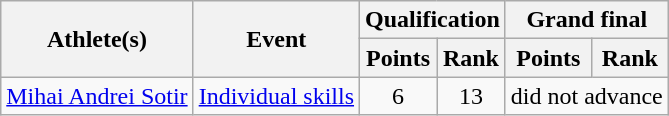<table class="wikitable">
<tr>
<th rowspan="2">Athlete(s)</th>
<th rowspan="2">Event</th>
<th colspan="2">Qualification</th>
<th colspan="2">Grand final</th>
</tr>
<tr>
<th>Points</th>
<th>Rank</th>
<th>Points</th>
<th>Rank</th>
</tr>
<tr>
<td><a href='#'>Mihai Andrei Sotir</a></td>
<td><a href='#'>Individual skills</a></td>
<td align="center">6</td>
<td align="center">13</td>
<td align="center" colspan=2>did not advance</td>
</tr>
</table>
